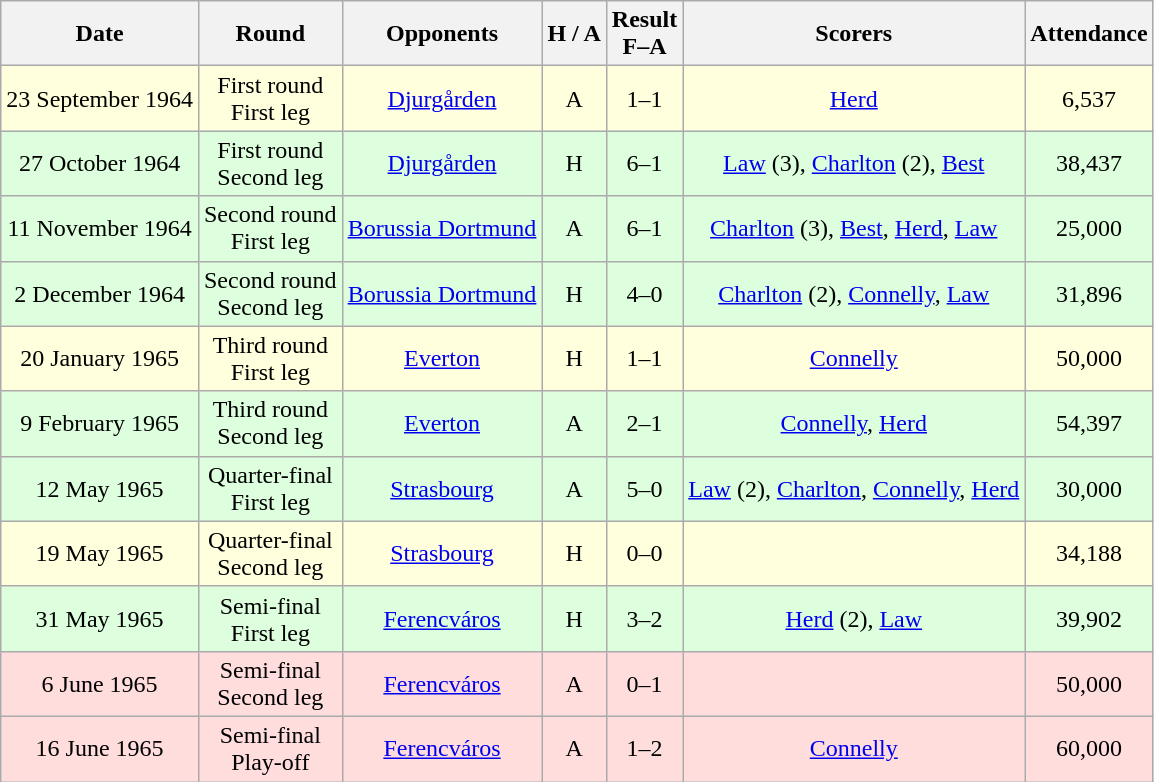<table class="wikitable" style="text-align:center">
<tr>
<th>Date</th>
<th>Round</th>
<th>Opponents</th>
<th>H / A</th>
<th>Result<br>F–A</th>
<th>Scorers</th>
<th>Attendance</th>
</tr>
<tr bgcolor="#ffffdd">
<td>23 September 1964</td>
<td>First round<br>First leg</td>
<td><a href='#'>Djurgården</a></td>
<td>A</td>
<td>1–1</td>
<td><a href='#'>Herd</a></td>
<td>6,537</td>
</tr>
<tr bgcolor="#ddffdd">
<td>27 October 1964</td>
<td>First round<br>Second leg</td>
<td><a href='#'>Djurgården</a></td>
<td>H</td>
<td>6–1</td>
<td><a href='#'>Law</a> (3), <a href='#'>Charlton</a> (2), <a href='#'>Best</a></td>
<td>38,437</td>
</tr>
<tr bgcolor="#ddffdd">
<td>11 November 1964</td>
<td>Second round<br>First leg</td>
<td><a href='#'>Borussia Dortmund</a></td>
<td>A</td>
<td>6–1</td>
<td><a href='#'>Charlton</a> (3), <a href='#'>Best</a>, <a href='#'>Herd</a>, <a href='#'>Law</a></td>
<td>25,000</td>
</tr>
<tr bgcolor="#ddffdd">
<td>2 December 1964</td>
<td>Second round<br>Second leg</td>
<td><a href='#'>Borussia Dortmund</a></td>
<td>H</td>
<td>4–0</td>
<td><a href='#'>Charlton</a> (2), <a href='#'>Connelly</a>, <a href='#'>Law</a></td>
<td>31,896</td>
</tr>
<tr bgcolor="#ffffdd">
<td>20 January 1965</td>
<td>Third round<br>First leg</td>
<td><a href='#'>Everton</a></td>
<td>H</td>
<td>1–1</td>
<td><a href='#'>Connelly</a></td>
<td>50,000</td>
</tr>
<tr bgcolor="#ddffdd">
<td>9 February 1965</td>
<td>Third round<br>Second leg</td>
<td><a href='#'>Everton</a></td>
<td>A</td>
<td>2–1</td>
<td><a href='#'>Connelly</a>, <a href='#'>Herd</a></td>
<td>54,397</td>
</tr>
<tr bgcolor="#ddffdd">
<td>12 May 1965</td>
<td>Quarter-final<br>First leg</td>
<td><a href='#'>Strasbourg</a></td>
<td>A</td>
<td>5–0</td>
<td><a href='#'>Law</a> (2), <a href='#'>Charlton</a>, <a href='#'>Connelly</a>, <a href='#'>Herd</a></td>
<td>30,000</td>
</tr>
<tr bgcolor="#ffffdd">
<td>19 May 1965</td>
<td>Quarter-final<br>Second leg</td>
<td><a href='#'>Strasbourg</a></td>
<td>H</td>
<td>0–0</td>
<td></td>
<td>34,188</td>
</tr>
<tr bgcolor="#ddffdd">
<td>31 May 1965</td>
<td>Semi-final<br>First leg</td>
<td><a href='#'>Ferencváros</a></td>
<td>H</td>
<td>3–2</td>
<td><a href='#'>Herd</a> (2), <a href='#'>Law</a></td>
<td>39,902</td>
</tr>
<tr bgcolor="#ffdddd">
<td>6 June 1965</td>
<td>Semi-final<br>Second leg</td>
<td><a href='#'>Ferencváros</a></td>
<td>A</td>
<td>0–1</td>
<td></td>
<td>50,000</td>
</tr>
<tr bgcolor="#ffdddd">
<td>16 June 1965</td>
<td>Semi-final<br>Play-off</td>
<td><a href='#'>Ferencváros</a></td>
<td>A</td>
<td>1–2</td>
<td><a href='#'>Connelly</a></td>
<td>60,000</td>
</tr>
</table>
